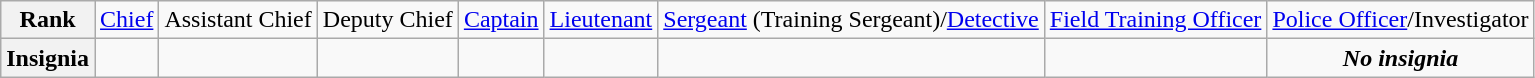<table class="wikitable">
<tr style="text-align:center;">
<th>Rank</th>
<td><a href='#'>Chief</a></td>
<td>Assistant Chief</td>
<td>Deputy Chief</td>
<td><a href='#'>Captain</a></td>
<td><a href='#'>Lieutenant</a></td>
<td><a href='#'>Sergeant</a> (Training Sergeant)/<a href='#'>Detective</a></td>
<td><a href='#'>Field Training Officer</a></td>
<td><a href='#'>Police Officer</a>/Investigator</td>
</tr>
<tr style="text-align:center;">
<th>Insignia</th>
<td></td>
<td></td>
<td></td>
<td></td>
<td></td>
<td></td>
<td></td>
<td><strong><em>No insignia</em></strong></td>
</tr>
</table>
